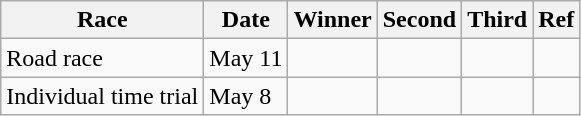<table class="wikitable">
<tr>
<th>Race</th>
<th>Date</th>
<th>Winner</th>
<th>Second</th>
<th>Third</th>
<th>Ref</th>
</tr>
<tr>
<td>Road race</td>
<td>May 11</td>
<td></td>
<td></td>
<td></td>
<td></td>
</tr>
<tr>
<td>Individual time trial</td>
<td>May 8</td>
<td></td>
<td></td>
<td></td>
<td></td>
</tr>
</table>
